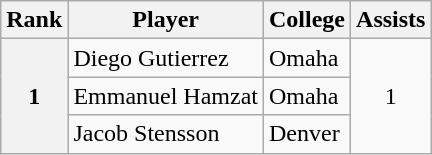<table class="wikitable" style="text-align:center">
<tr>
<th>Rank</th>
<th>Player</th>
<th>College</th>
<th>Assists</th>
</tr>
<tr>
<th rowspan="3">1</th>
<td align=left> Diego Gutierrez</td>
<td align=left>Omaha</td>
<td rowspan="3">1</td>
</tr>
<tr>
<td align=left> Emmanuel Hamzat</td>
<td align=left>Omaha</td>
</tr>
<tr>
<td align=left> Jacob Stensson</td>
<td align=left>Denver</td>
</tr>
</table>
